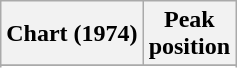<table class="wikitable sortable">
<tr>
<th>Chart (1974)</th>
<th align="center">Peak<br>position</th>
</tr>
<tr>
</tr>
<tr>
</tr>
</table>
